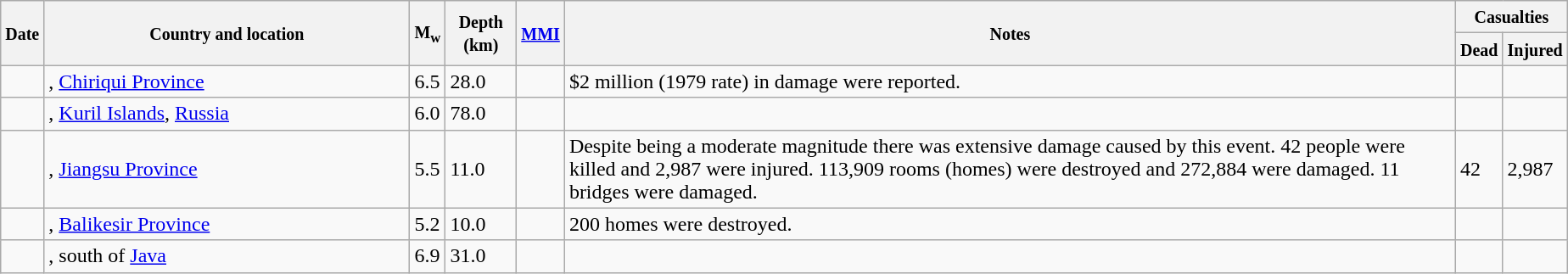<table class="wikitable sortable" style="border:1px black; margin-left:1em;">
<tr>
<th rowspan="2"><small>Date</small></th>
<th rowspan="2" style="width: 280px"><small>Country and location</small></th>
<th rowspan="2"><small>M<sub>w</sub></small></th>
<th rowspan="2"><small>Depth (km)</small></th>
<th rowspan="2"><small><a href='#'>MMI</a></small></th>
<th rowspan="2" class="unsortable"><small>Notes</small></th>
<th colspan="2"><small>Casualties</small></th>
</tr>
<tr>
<th><small>Dead</small></th>
<th><small>Injured</small></th>
</tr>
<tr>
<td></td>
<td>, <a href='#'>Chiriqui Province</a></td>
<td>6.5</td>
<td>28.0</td>
<td></td>
<td>$2 million (1979 rate) in damage were reported.</td>
<td></td>
<td></td>
</tr>
<tr>
<td></td>
<td>, <a href='#'>Kuril Islands</a>, <a href='#'>Russia</a></td>
<td>6.0</td>
<td>78.0</td>
<td></td>
<td></td>
<td></td>
<td></td>
</tr>
<tr>
<td></td>
<td>, <a href='#'>Jiangsu Province</a></td>
<td>5.5</td>
<td>11.0</td>
<td></td>
<td>Despite being a moderate magnitude there was extensive damage caused by this event. 42 people were killed and 2,987 were injured. 113,909 rooms (homes) were destroyed and 272,884 were damaged. 11 bridges were damaged.</td>
<td>42</td>
<td>2,987</td>
</tr>
<tr>
<td></td>
<td>, <a href='#'>Balikesir Province</a></td>
<td>5.2</td>
<td>10.0</td>
<td></td>
<td>200 homes were destroyed.</td>
<td></td>
<td></td>
</tr>
<tr>
<td></td>
<td>, south of <a href='#'>Java</a></td>
<td>6.9</td>
<td>31.0</td>
<td></td>
<td></td>
<td></td>
<td></td>
</tr>
</table>
